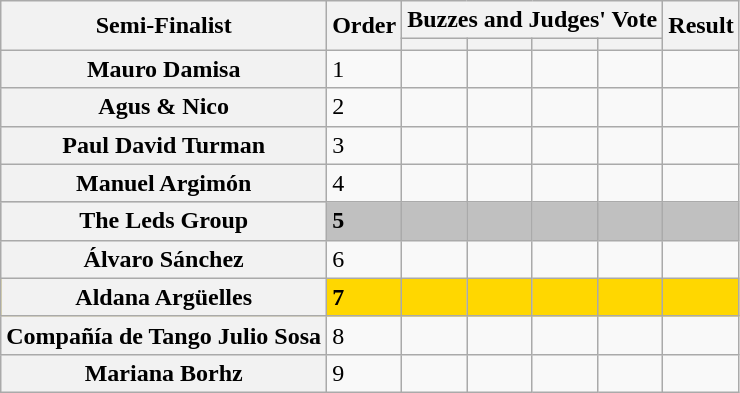<table class="wikitable plainrowheaders sortable">
<tr>
<th rowspan="2" class="unsortable" scope="col">Semi-Finalist</th>
<th rowspan="2" scope="col">Order</th>
<th colspan="4" class="unsortable" scope="col">Buzzes and Judges' Vote</th>
<th rowspan="2" scope="col">Result</th>
</tr>
<tr>
<th class="unsortable" scope="col"></th>
<th class="unsortable" scope="col"></th>
<th class="unsortable" scope="col"></th>
<th></th>
</tr>
<tr>
<th scope="row">Mauro Damisa</th>
<td>1</td>
<td></td>
<td></td>
<td></td>
<td></td>
<td></td>
</tr>
<tr>
<th scope="row">Agus & Nico</th>
<td>2</td>
<td></td>
<td></td>
<td></td>
<td></td>
<td></td>
</tr>
<tr>
<th scope="row">Paul David Turman</th>
<td>3</td>
<td style="text-align:center;"></td>
<td></td>
<td></td>
<td></td>
<td></td>
</tr>
<tr>
<th scope="row">Manuel Argimón</th>
<td>4</td>
<td></td>
<td></td>
<td></td>
<td></td>
<td></td>
</tr>
<tr bgcolor="silver">
<th scope="row">The Leds Group</th>
<td><strong>5</strong></td>
<td style="text-align:center;"></td>
<td></td>
<td style="text-align:center;"></td>
<td style="text-align:center;"></td>
<td><strong></strong></td>
</tr>
<tr>
<th scope="row">Álvaro Sánchez</th>
<td>6</td>
<td></td>
<td></td>
<td style="text-align:center;"></td>
<td></td>
<td></td>
</tr>
<tr bgcolor="gold">
<th scope="row">Aldana Argüelles</th>
<td><strong>7</strong></td>
<td></td>
<td></td>
<td></td>
<td></td>
<td><strong></strong></td>
</tr>
<tr>
<th scope="row">Compañía de Tango Julio Sosa</th>
<td>8</td>
<td></td>
<td style="text-align:center;"></td>
<td></td>
<td></td>
<td></td>
</tr>
<tr>
<th scope="row">Mariana Borhz</th>
<td>9</td>
<td></td>
<td style="text-align:center;"></td>
<td></td>
<td></td>
<td></td>
</tr>
</table>
